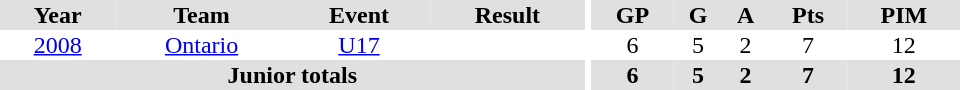<table border="0" cellpadding="1" cellspacing="0" ID="Table3" style="text-align:center; width:40em">
<tr ALIGN="center" bgcolor="#e0e0e0">
<th>Year</th>
<th>Team</th>
<th>Event</th>
<th>Result</th>
<th rowspan="99" bgcolor="#ffffff"></th>
<th>GP</th>
<th>G</th>
<th>A</th>
<th>Pts</th>
<th>PIM</th>
</tr>
<tr>
<td><a href='#'>2008</a></td>
<td><a href='#'>Ontario</a></td>
<td><a href='#'>U17</a></td>
<td></td>
<td>6</td>
<td>5</td>
<td>2</td>
<td>7</td>
<td>12</td>
</tr>
<tr bgcolor="#e0e0e0">
<th colspan=4>Junior totals</th>
<th>6</th>
<th>5</th>
<th>2</th>
<th>7</th>
<th>12</th>
</tr>
</table>
